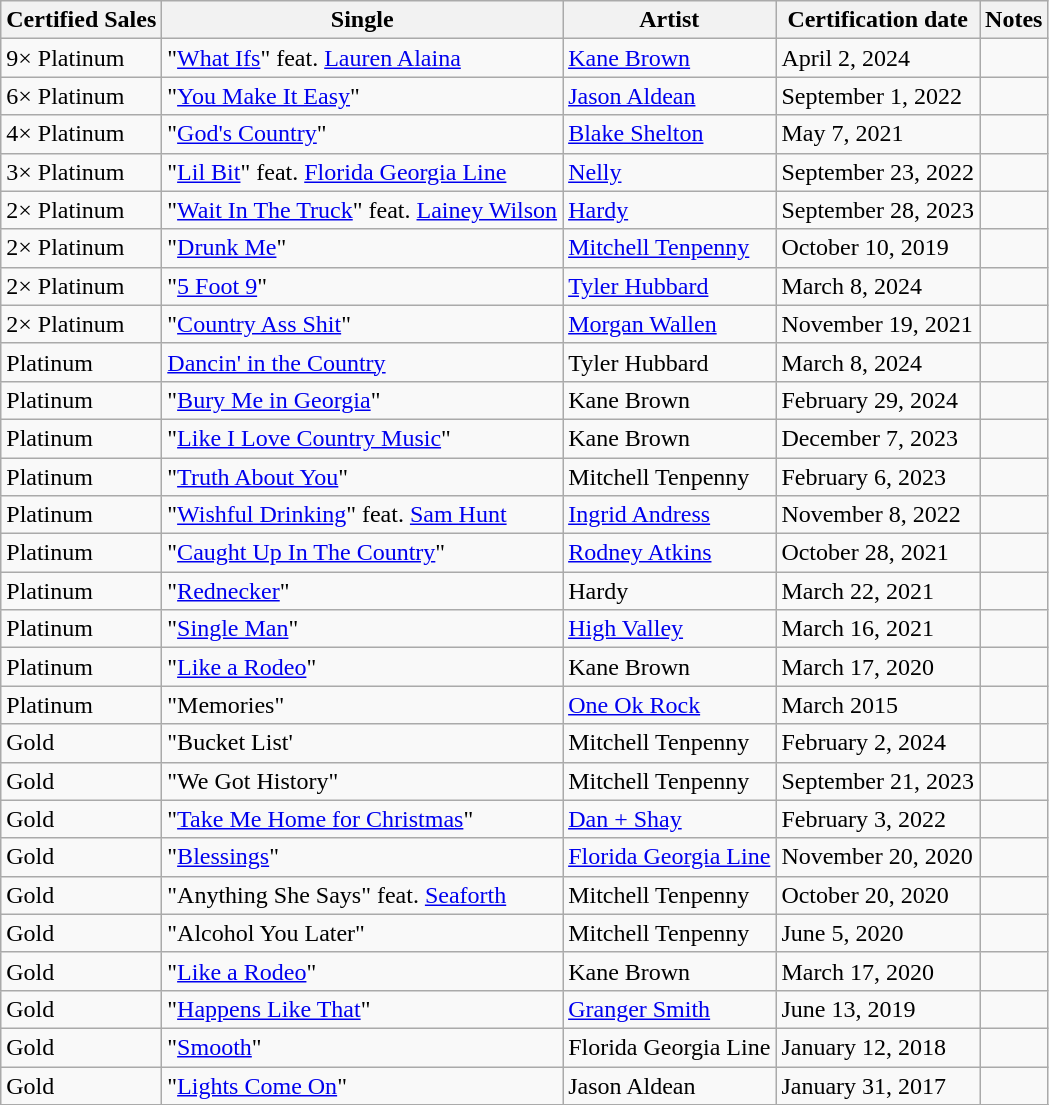<table class="wikitable sortable mw-collapsible">
<tr>
<th>Certified Sales</th>
<th>Single</th>
<th>Artist</th>
<th>Certification date</th>
<th>Notes</th>
</tr>
<tr>
<td>9× Platinum</td>
<td>"<a href='#'>What Ifs</a>" feat. <a href='#'>Lauren Alaina</a></td>
<td><a href='#'>Kane Brown</a></td>
<td>April 2, 2024</td>
<td></td>
</tr>
<tr>
<td>6× Platinum</td>
<td>"<a href='#'>You Make It Easy</a>"</td>
<td><a href='#'>Jason Aldean</a></td>
<td>September 1, 2022</td>
<td></td>
</tr>
<tr>
<td>4× Platinum</td>
<td>"<a href='#'>God's Country</a>"</td>
<td><a href='#'>Blake Shelton</a></td>
<td>May 7, 2021</td>
<td></td>
</tr>
<tr>
<td>3× Platinum</td>
<td>"<a href='#'>Lil Bit</a>" feat. <a href='#'>Florida Georgia Line</a></td>
<td><a href='#'>Nelly</a></td>
<td>September 23, 2022</td>
<td></td>
</tr>
<tr>
<td>2× Platinum</td>
<td>"<a href='#'>Wait In The Truck</a>" feat. <a href='#'>Lainey Wilson</a></td>
<td><a href='#'>Hardy</a></td>
<td>September 28, 2023</td>
<td></td>
</tr>
<tr>
<td>2× Platinum</td>
<td>"<a href='#'>Drunk Me</a>"</td>
<td><a href='#'>Mitchell Tenpenny</a></td>
<td>October 10, 2019</td>
<td></td>
</tr>
<tr>
<td>2× Platinum</td>
<td>"<a href='#'>5 Foot 9</a>"</td>
<td><a href='#'>Tyler Hubbard</a></td>
<td>March 8, 2024</td>
<td></td>
</tr>
<tr>
<td>2× Platinum</td>
<td>"<a href='#'>Country Ass Shit</a>"</td>
<td><a href='#'>Morgan Wallen</a></td>
<td>November 19, 2021</td>
<td></td>
</tr>
<tr>
<td>Platinum</td>
<td><a href='#'>Dancin' in the Country</a></td>
<td>Tyler Hubbard</td>
<td>March 8, 2024</td>
<td></td>
</tr>
<tr>
<td>Platinum</td>
<td>"<a href='#'>Bury Me in Georgia</a>"</td>
<td>Kane Brown</td>
<td>February 29, 2024</td>
<td></td>
</tr>
<tr>
<td>Platinum</td>
<td>"<a href='#'>Like I Love Country Music</a>"</td>
<td>Kane Brown</td>
<td>December 7, 2023</td>
<td></td>
</tr>
<tr>
<td>Platinum</td>
<td>"<a href='#'>Truth About You</a>"</td>
<td>Mitchell Tenpenny</td>
<td>February 6, 2023</td>
<td></td>
</tr>
<tr>
<td>Platinum</td>
<td>"<a href='#'>Wishful Drinking</a>" feat. <a href='#'>Sam Hunt</a></td>
<td><a href='#'>Ingrid Andress</a></td>
<td>November 8, 2022</td>
<td></td>
</tr>
<tr>
<td>Platinum</td>
<td>"<a href='#'>Caught Up In The Country</a>"</td>
<td><a href='#'>Rodney Atkins</a></td>
<td>October 28, 2021</td>
<td></td>
</tr>
<tr>
<td>Platinum</td>
<td>"<a href='#'>Rednecker</a>"</td>
<td>Hardy</td>
<td>March 22, 2021</td>
<td></td>
</tr>
<tr>
<td>Platinum</td>
<td>"<a href='#'>Single Man</a>"</td>
<td><a href='#'>High Valley</a></td>
<td>March 16, 2021</td>
<td></td>
</tr>
<tr>
<td>Platinum</td>
<td>"<a href='#'>Like a Rodeo</a>"</td>
<td>Kane Brown</td>
<td>March 17, 2020</td>
<td></td>
</tr>
<tr>
<td>Platinum</td>
<td>"Memories"</td>
<td><a href='#'>One Ok Rock</a></td>
<td>March 2015 </td>
<td></td>
</tr>
<tr>
<td>Gold</td>
<td>"Bucket List'</td>
<td>Mitchell Tenpenny</td>
<td>February 2, 2024</td>
<td></td>
</tr>
<tr>
<td>Gold</td>
<td>"We Got History"</td>
<td>Mitchell Tenpenny</td>
<td>September 21, 2023</td>
<td></td>
</tr>
<tr>
<td>Gold</td>
<td>"<a href='#'>Take Me Home for Christmas</a>"</td>
<td><a href='#'>Dan + Shay</a></td>
<td>February 3, 2022</td>
<td></td>
</tr>
<tr>
<td>Gold</td>
<td>"<a href='#'>Blessings</a>"</td>
<td><a href='#'>Florida Georgia Line</a></td>
<td>November 20, 2020</td>
<td></td>
</tr>
<tr>
<td>Gold</td>
<td>"Anything She Says" feat. <a href='#'>Seaforth</a></td>
<td>Mitchell Tenpenny</td>
<td>October 20, 2020</td>
<td></td>
</tr>
<tr>
<td>Gold</td>
<td>"Alcohol You Later"</td>
<td>Mitchell Tenpenny</td>
<td>June 5, 2020</td>
<td></td>
</tr>
<tr>
<td>Gold</td>
<td>"<a href='#'>Like a Rodeo</a>"</td>
<td>Kane Brown</td>
<td>March 17, 2020</td>
<td></td>
</tr>
<tr>
<td>Gold</td>
<td>"<a href='#'>Happens Like That</a>"</td>
<td><a href='#'>Granger Smith</a></td>
<td>June 13, 2019</td>
<td></td>
</tr>
<tr>
<td>Gold</td>
<td>"<a href='#'>Smooth</a>"</td>
<td>Florida Georgia Line</td>
<td>January 12, 2018</td>
<td></td>
</tr>
<tr>
<td>Gold</td>
<td>"<a href='#'>Lights Come On</a>"</td>
<td>Jason Aldean</td>
<td>January 31, 2017</td>
<td></td>
</tr>
<tr>
</tr>
</table>
